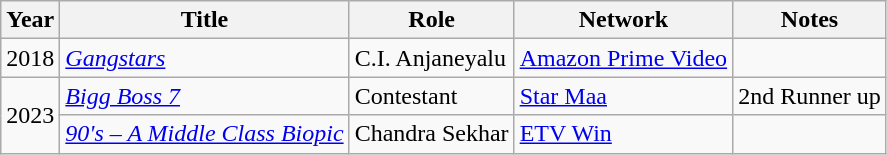<table class="wikitable">
<tr>
<th>Year</th>
<th>Title</th>
<th>Role</th>
<th>Network</th>
<th>Notes</th>
</tr>
<tr>
<td>2018</td>
<td><em><a href='#'>Gangstars</a></em></td>
<td>C.I. Anjaneyalu</td>
<td><a href='#'>Amazon Prime Video</a></td>
<td></td>
</tr>
<tr>
<td rowspan="2">2023</td>
<td><em><a href='#'>Bigg Boss 7</a></em></td>
<td>Contestant</td>
<td><a href='#'>Star Maa</a></td>
<td>2nd Runner up</td>
</tr>
<tr>
<td><em><a href='#'>90's – A Middle Class Biopic</a></em></td>
<td>Chandra Sekhar</td>
<td><a href='#'>ETV Win</a></td>
<td></td>
</tr>
</table>
